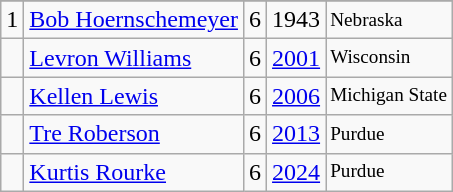<table class="wikitable">
<tr>
</tr>
<tr>
<td>1</td>
<td><a href='#'>Bob Hoernschemeyer</a></td>
<td><abbr>6</abbr></td>
<td>1943</td>
<td style="font-size:80%;">Nebraska</td>
</tr>
<tr>
<td></td>
<td><a href='#'>Levron Williams</a></td>
<td><abbr>6</abbr></td>
<td><a href='#'>2001</a></td>
<td style="font-size:80%;">Wisconsin</td>
</tr>
<tr>
<td></td>
<td><a href='#'>Kellen Lewis</a></td>
<td><abbr>6</abbr></td>
<td><a href='#'>2006</a></td>
<td style="font-size:80%;">Michigan State</td>
</tr>
<tr>
<td></td>
<td><a href='#'>Tre Roberson</a></td>
<td><abbr>6</abbr></td>
<td><a href='#'>2013</a></td>
<td style="font-size:80%;">Purdue</td>
</tr>
<tr>
<td></td>
<td><a href='#'>Kurtis Rourke</a></td>
<td><abbr>6</abbr></td>
<td><a href='#'>2024</a></td>
<td style="font-size:80%;">Purdue</td>
</tr>
</table>
